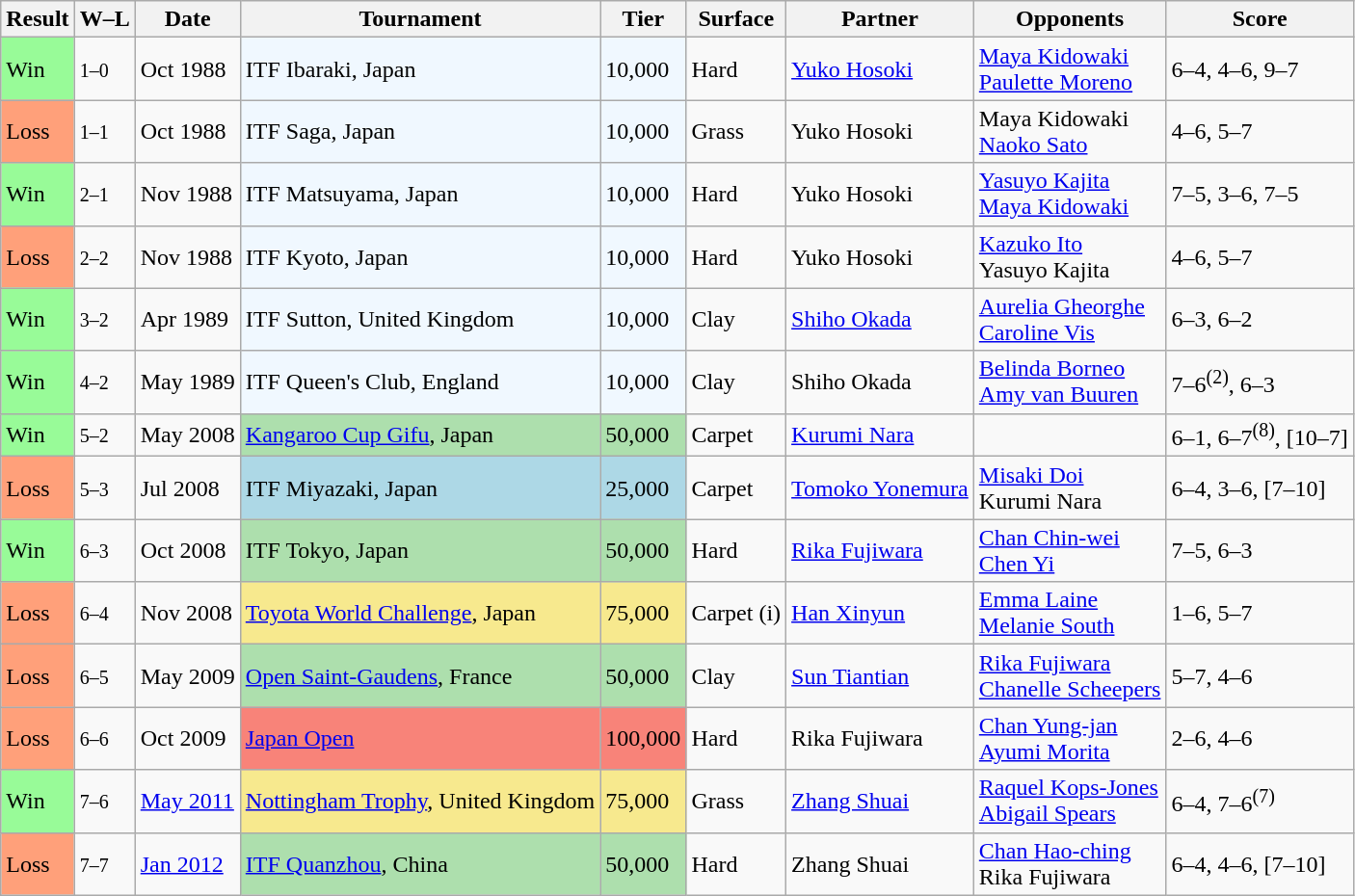<table class="sortable wikitable">
<tr>
<th>Result</th>
<th class="unsortable">W–L</th>
<th>Date</th>
<th>Tournament</th>
<th>Tier</th>
<th>Surface</th>
<th>Partner</th>
<th>Opponents</th>
<th class="unsortable">Score</th>
</tr>
<tr>
<td style="background:#98fb98;">Win</td>
<td><small>1–0</small></td>
<td>Oct 1988</td>
<td style="background:#f0f8ff;">ITF Ibaraki, Japan</td>
<td style="background:#f0f8ff;">10,000</td>
<td>Hard</td>
<td> <a href='#'>Yuko Hosoki</a></td>
<td> <a href='#'>Maya Kidowaki</a> <br>  <a href='#'>Paulette Moreno</a></td>
<td>6–4, 4–6, 9–7</td>
</tr>
<tr>
<td style="background:#ffa07a;">Loss</td>
<td><small>1–1</small></td>
<td>Oct 1988</td>
<td style="background:#f0f8ff;">ITF Saga, Japan</td>
<td style="background:#f0f8ff;">10,000</td>
<td>Grass</td>
<td> Yuko Hosoki</td>
<td> Maya Kidowaki <br>  <a href='#'>Naoko Sato</a></td>
<td>4–6, 5–7</td>
</tr>
<tr>
<td style="background:#98fb98;">Win</td>
<td><small>2–1</small></td>
<td>Nov 1988</td>
<td style="background:#f0f8ff;">ITF Matsuyama, Japan</td>
<td style="background:#f0f8ff;">10,000</td>
<td>Hard</td>
<td> Yuko Hosoki</td>
<td> <a href='#'>Yasuyo Kajita</a> <br>  <a href='#'>Maya Kidowaki</a></td>
<td>7–5, 3–6, 7–5</td>
</tr>
<tr>
<td style="background:#ffa07a;">Loss</td>
<td><small>2–2</small></td>
<td>Nov 1988</td>
<td style="background:#f0f8ff;">ITF Kyoto, Japan</td>
<td style="background:#f0f8ff;">10,000</td>
<td>Hard</td>
<td> Yuko Hosoki</td>
<td> <a href='#'>Kazuko Ito</a> <br>  Yasuyo Kajita</td>
<td>4–6, 5–7</td>
</tr>
<tr>
<td style="background:#98fb98;">Win</td>
<td><small>3–2</small></td>
<td>Apr 1989</td>
<td style="background:#f0f8ff;">ITF Sutton, United Kingdom</td>
<td style="background:#f0f8ff;">10,000</td>
<td>Clay</td>
<td> <a href='#'>Shiho Okada</a></td>
<td> <a href='#'>Aurelia Gheorghe</a> <br>  <a href='#'>Caroline Vis</a></td>
<td>6–3, 6–2</td>
</tr>
<tr>
<td style="background:#98fb98;">Win</td>
<td><small>4–2</small></td>
<td>May 1989</td>
<td style="background:#f0f8ff;">ITF Queen's Club, England</td>
<td style="background:#f0f8ff;">10,000</td>
<td>Clay</td>
<td> Shiho Okada</td>
<td> <a href='#'>Belinda Borneo</a> <br>  <a href='#'>Amy van Buuren</a></td>
<td>7–6<sup>(2)</sup>, 6–3</td>
</tr>
<tr>
<td style="background:#98fb98;">Win</td>
<td><small>5–2</small></td>
<td>May 2008</td>
<td bgcolor="#addfad"><a href='#'>Kangaroo Cup Gifu</a>, Japan</td>
<td bgcolor="#addfad">50,000</td>
<td>Carpet</td>
<td> <a href='#'>Kurumi Nara</a></td>
<td></td>
<td>6–1, 6–7<sup>(8)</sup>, [10–7]</td>
</tr>
<tr>
<td bgcolor="FFA07A">Loss</td>
<td><small>5–3</small></td>
<td>Jul 2008</td>
<td style="background:lightblue;">ITF Miyazaki, Japan</td>
<td style="background:lightblue;">25,000</td>
<td>Carpet</td>
<td> <a href='#'>Tomoko Yonemura</a></td>
<td> <a href='#'>Misaki Doi</a> <br>  Kurumi Nara</td>
<td>6–4, 3–6, [7–10]</td>
</tr>
<tr>
<td bgcolor="98FB98">Win</td>
<td><small>6–3</small></td>
<td>Oct 2008</td>
<td bgcolor="#addfad">ITF Tokyo, Japan</td>
<td bgcolor="#addfad">50,000</td>
<td>Hard</td>
<td> <a href='#'>Rika Fujiwara</a></td>
<td> <a href='#'>Chan Chin-wei</a> <br>  <a href='#'>Chen Yi</a></td>
<td>7–5, 6–3</td>
</tr>
<tr>
<td bgcolor="FFA07A">Loss</td>
<td><small>6–4</small></td>
<td>Nov 2008</td>
<td style="background:#f7e98e;"><a href='#'>Toyota World Challenge</a>, Japan</td>
<td style="background:#f7e98e;">75,000</td>
<td>Carpet (i)</td>
<td> <a href='#'>Han Xinyun</a></td>
<td> <a href='#'>Emma Laine</a> <br>  <a href='#'>Melanie South</a></td>
<td>1–6, 5–7</td>
</tr>
<tr>
<td bgcolor="FFA07A">Loss</td>
<td><small>6–5</small></td>
<td>May 2009</td>
<td style="background:#addfad;"><a href='#'>Open Saint-Gaudens</a>, France</td>
<td style="background:#addfad;">50,000</td>
<td>Clay</td>
<td> <a href='#'>Sun Tiantian</a></td>
<td> <a href='#'>Rika Fujiwara</a> <br>  <a href='#'>Chanelle Scheepers</a></td>
<td>5–7, 4–6</td>
</tr>
<tr>
<td bgcolor="FFA07A">Loss</td>
<td><small>6–6</small></td>
<td>Oct 2009</td>
<td style="background:#f88379;"><a href='#'>Japan Open</a></td>
<td style="background:#f88379;">100,000</td>
<td>Hard</td>
<td> Rika Fujiwara</td>
<td> <a href='#'>Chan Yung-jan</a> <br>  <a href='#'>Ayumi Morita</a></td>
<td>2–6, 4–6</td>
</tr>
<tr>
<td style="background:#98fb98;">Win</td>
<td><small>7–6</small></td>
<td><a href='#'>May 2011</a></td>
<td style="background:#f7e98e;"><a href='#'>Nottingham Trophy</a>, United Kingdom</td>
<td style="background:#f7e98e;">75,000</td>
<td>Grass</td>
<td> <a href='#'>Zhang Shuai</a></td>
<td> <a href='#'>Raquel Kops-Jones</a> <br>  <a href='#'>Abigail Spears</a></td>
<td>6–4, 7–6<sup>(7)</sup></td>
</tr>
<tr>
<td bgcolor="FFA07A">Loss</td>
<td><small>7–7</small></td>
<td><a href='#'>Jan 2012</a></td>
<td style="background:#addfad;"><a href='#'>ITF Quanzhou</a>, China</td>
<td style="background:#addfad;">50,000</td>
<td>Hard</td>
<td> Zhang Shuai</td>
<td> <a href='#'>Chan Hao-ching</a> <br>  Rika Fujiwara</td>
<td>6–4, 4–6, [7–10]</td>
</tr>
</table>
